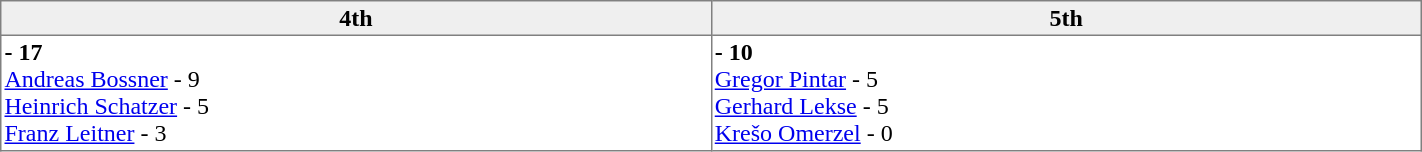<table border="1" cellpadding="2" cellspacing="0" style="width:75%; border-collapse:collapse">
<tr style="text-align:left; background:#efefef;">
<th style="width:15%; text-align:center;">4th</th>
<th style="width:15%; text-align:center;">5th</th>
</tr>
<tr align=left>
<td valign=top align=left><strong> - 17</strong><br><a href='#'>Andreas Bossner</a> - 9<br><a href='#'>Heinrich Schatzer</a> - 5<br><a href='#'>Franz Leitner</a> - 3</td>
<td valign=top align=left><strong> - 10</strong><br><a href='#'>Gregor Pintar</a> - 5<br><a href='#'>Gerhard Lekse</a> - 5<br><a href='#'>Krešo Omerzel</a> - 0</td>
</tr>
</table>
